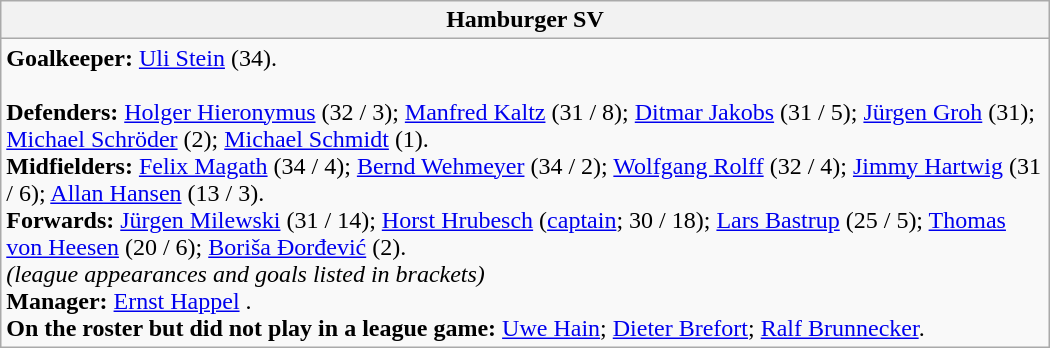<table class="wikitable" Width="700">
<tr>
<th>Hamburger SV</th>
</tr>
<tr>
<td><strong>Goalkeeper:</strong> <a href='#'>Uli Stein</a> (34).<br><br><strong>Defenders:</strong> <a href='#'>Holger Hieronymus</a> (32 / 3); <a href='#'>Manfred Kaltz</a> (31 / 8); <a href='#'>Ditmar Jakobs</a> (31 / 5); <a href='#'>Jürgen Groh</a> (31); <a href='#'>Michael Schröder</a> (2); <a href='#'>Michael Schmidt</a> (1).<br>
<strong>Midfielders:</strong> <a href='#'>Felix Magath</a> (34 / 4); <a href='#'>Bernd Wehmeyer</a> (34 / 2); <a href='#'>Wolfgang Rolff</a> (32 / 4); <a href='#'>Jimmy Hartwig</a> (31 / 6); <a href='#'>Allan Hansen</a>  (13 / 3).<br>
<strong>Forwards:</strong> <a href='#'>Jürgen Milewski</a> (31 / 14); <a href='#'>Horst Hrubesch</a> (<a href='#'>captain</a>; 30 / 18); <a href='#'>Lars Bastrup</a>  (25 / 5); <a href='#'>Thomas von Heesen</a> (20 / 6); <a href='#'>Boriša Đorđević</a>  (2).
<br><em>(league appearances and goals listed in brackets)</em><br><strong>Manager:</strong> <a href='#'>Ernst Happel</a> .<br><strong>On the roster but did not play in a league game:</strong> <a href='#'>Uwe Hain</a>; <a href='#'>Dieter Brefort</a>; <a href='#'>Ralf Brunnecker</a>.</td>
</tr>
</table>
